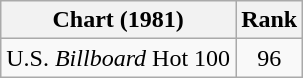<table class="wikitable">
<tr>
<th align="left">Chart (1981)</th>
<th style="text-align:center;">Rank</th>
</tr>
<tr>
<td>U.S. <em>Billboard</em> Hot 100 </td>
<td style="text-align:center;">96</td>
</tr>
</table>
